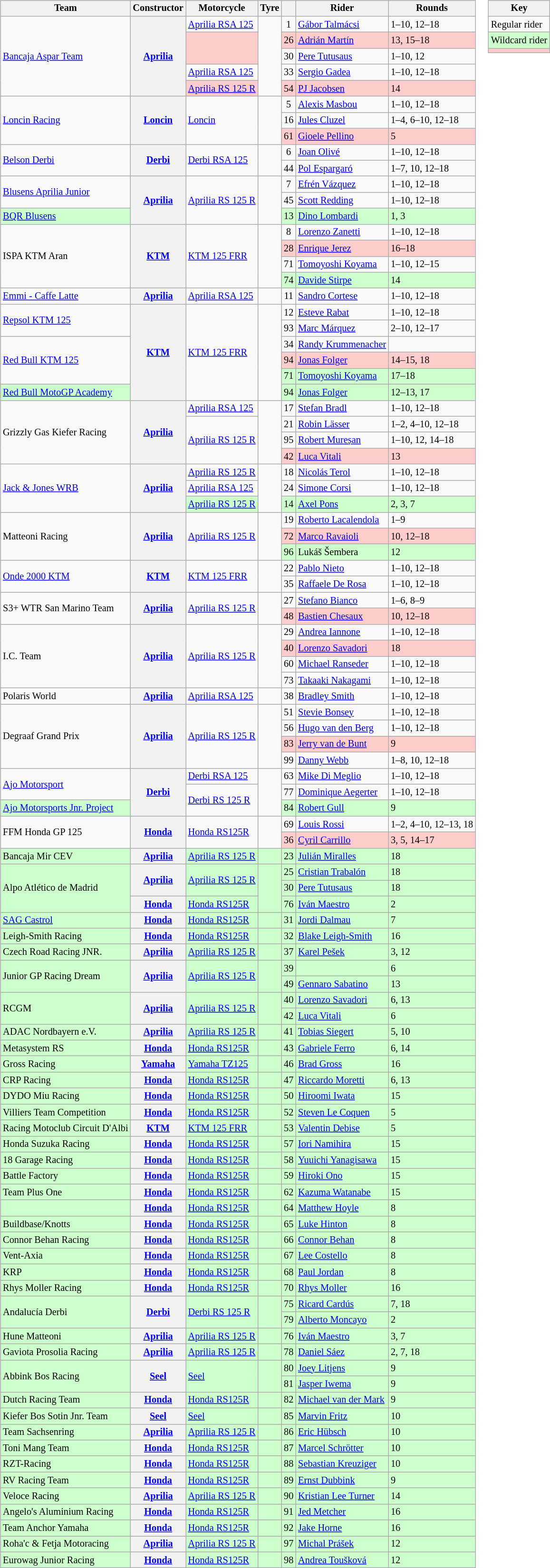<table>
<tr>
<td><br><table class="wikitable" style="font-size:85%">
<tr>
<th>Team</th>
<th>Constructor</th>
<th>Motorcycle</th>
<th>Tyre</th>
<th></th>
<th>Rider</th>
<th>Rounds</th>
</tr>
<tr>
<td rowspan=5><a href='#'>Bancaja Aspar Team</a></td>
<th rowspan=5><a href='#'>Aprilia</a></th>
<td><a href='#'>Aprilia RSA 125</a></td>
<td align=center rowspan=5></td>
<td align=center>1</td>
<td> <a href='#'>Gábor Talmácsi</a></td>
<td>1–10, 12–18</td>
</tr>
<tr style="background:#fcc;">
<td rowspan=2></td>
<td align=center>26</td>
<td> <a href='#'>Adrián Martín</a></td>
<td>13, 15–18</td>
</tr>
<tr>
<td align=center>30</td>
<td> <a href='#'>Pere Tutusaus</a></td>
<td>1–10, 12</td>
</tr>
<tr>
<td><a href='#'>Aprilia RSA 125</a></td>
<td align=center>33</td>
<td> <a href='#'>Sergio Gadea</a></td>
<td>1–10, 12–18</td>
</tr>
<tr style="background:#fcc;">
<td><a href='#'>Aprilia RS 125 R</a></td>
<td align=center>54</td>
<td> <a href='#'>PJ Jacobsen</a></td>
<td>14</td>
</tr>
<tr>
<td rowspan=3><a href='#'>Loncin Racing</a></td>
<th rowspan=3><a href='#'>Loncin</a></th>
<td rowspan=3><a href='#'>Loncin</a></td>
<td align=center rowspan=3></td>
<td align=center>5</td>
<td> <a href='#'>Alexis Masbou</a></td>
<td>1–10, 12–18</td>
</tr>
<tr>
<td align=center>16</td>
<td> <a href='#'>Jules Cluzel</a></td>
<td>1–4, 6–10, 12–18</td>
</tr>
<tr style="background:#fcc;">
<td align=center>61</td>
<td> <a href='#'>Gioele Pellino</a></td>
<td>5</td>
</tr>
<tr>
<td rowspan=2><a href='#'>Belson Derbi</a></td>
<th rowspan=2><a href='#'>Derbi</a></th>
<td rowspan=2><a href='#'>Derbi RSA 125</a></td>
<td align=center rowspan=2></td>
<td align=center>6</td>
<td> <a href='#'>Joan Olivé</a></td>
<td>1–10, 12–18</td>
</tr>
<tr>
<td align=center>44</td>
<td> <a href='#'>Pol Espargaró</a></td>
<td>1–7, 10, 12–18</td>
</tr>
<tr>
<td rowspan=2><a href='#'>Blusens Aprilia Junior</a></td>
<th rowspan=3><a href='#'>Aprilia</a></th>
<td rowspan=3><a href='#'>Aprilia RS 125 R</a></td>
<td align=center rowspan=3></td>
<td align=center>7</td>
<td> <a href='#'>Efrén Vázquez</a></td>
<td>1–10, 12–18</td>
</tr>
<tr>
<td align=center>45</td>
<td> <a href='#'>Scott Redding</a></td>
<td>1–10, 12–18</td>
</tr>
<tr style="background:#cfc;">
<td><a href='#'>BQR Blusens</a></td>
<td align=center>13</td>
<td> <a href='#'>Dino Lombardi</a></td>
<td>1, 3</td>
</tr>
<tr>
<td rowspan=4>ISPA KTM Aran</td>
<th rowspan=4><a href='#'>KTM</a></th>
<td rowspan=4><a href='#'>KTM 125 FRR</a></td>
<td align=center rowspan=4></td>
<td align=center>8</td>
<td> <a href='#'>Lorenzo Zanetti</a></td>
<td>1–10, 12–18</td>
</tr>
<tr style="background:#fcc;">
<td align=center>28</td>
<td> <a href='#'>Enrique Jerez</a></td>
<td>16–18</td>
</tr>
<tr>
<td align=center>71</td>
<td> <a href='#'>Tomoyoshi Koyama</a></td>
<td>1–10, 12–15</td>
</tr>
<tr style="background:#cfc;">
<td align=center>74</td>
<td> <a href='#'>Davide Stirpe</a></td>
<td>14</td>
</tr>
<tr>
<td><a href='#'>Emmi - Caffe Latte</a></td>
<th><a href='#'>Aprilia</a></th>
<td><a href='#'>Aprilia RSA 125</a></td>
<td align=center></td>
<td align=center>11</td>
<td> <a href='#'>Sandro Cortese</a></td>
<td>1–10, 12–18</td>
</tr>
<tr>
<td rowspan=2><a href='#'>Repsol KTM 125</a></td>
<th rowspan=6><a href='#'>KTM</a></th>
<td rowspan=6><a href='#'>KTM 125 FRR</a></td>
<td align=center rowspan=6></td>
<td align=center>12</td>
<td> <a href='#'>Esteve Rabat</a></td>
<td>1–10, 12–18</td>
</tr>
<tr>
<td align=center>93</td>
<td> <a href='#'>Marc Márquez</a></td>
<td>2–10, 12–17</td>
</tr>
<tr>
<td rowspan=3><a href='#'>Red Bull KTM 125</a></td>
<td align=center>34</td>
<td> <a href='#'>Randy Krummenacher</a></td>
<td></td>
</tr>
<tr style="background:#fcc;">
<td align=center>94</td>
<td> <a href='#'>Jonas Folger</a></td>
<td>14–15, 18</td>
</tr>
<tr style="background:#cfc;">
<td align=center>71</td>
<td> <a href='#'>Tomoyoshi Koyama</a></td>
<td>17–18</td>
</tr>
<tr style="background:#cfc;">
<td><a href='#'>Red Bull MotoGP Academy</a></td>
<td align=center>94</td>
<td> <a href='#'>Jonas Folger</a></td>
<td>12–13, 17</td>
</tr>
<tr>
<td rowspan=4>Grizzly Gas Kiefer Racing</td>
<th rowspan=4><a href='#'>Aprilia</a></th>
<td><a href='#'>Aprilia RSA 125</a></td>
<td align=center rowspan=4></td>
<td align=center>17</td>
<td> <a href='#'>Stefan Bradl</a></td>
<td>1–10, 12–18</td>
</tr>
<tr>
<td rowspan=3><a href='#'>Aprilia RS 125 R</a></td>
<td align=center>21</td>
<td> <a href='#'>Robin Lässer</a></td>
<td>1–2, 4–10, 12–18</td>
</tr>
<tr>
<td align=center>95</td>
<td> <a href='#'>Robert Mureșan</a></td>
<td>1–10, 12, 14–18</td>
</tr>
<tr style="background:#fcc;">
<td align=center>42</td>
<td> <a href='#'>Luca Vitali</a></td>
<td>13</td>
</tr>
<tr>
<td rowspan=3><a href='#'>Jack & Jones WRB</a></td>
<th rowspan=3><a href='#'>Aprilia</a></th>
<td><a href='#'>Aprilia RS 125 R</a></td>
<td align=center rowspan=3></td>
<td align=center>18</td>
<td> <a href='#'>Nicolás Terol</a></td>
<td>1–10, 12–18</td>
</tr>
<tr>
<td><a href='#'>Aprilia RSA 125</a></td>
<td align=center>24</td>
<td> <a href='#'>Simone Corsi</a></td>
<td>1–10, 12–18</td>
</tr>
<tr style="background:#cfc;">
<td><a href='#'>Aprilia RS 125 R</a></td>
<td align=center>14</td>
<td> <a href='#'>Axel Pons</a></td>
<td>2, 3, 7</td>
</tr>
<tr>
<td rowspan=3>Matteoni Racing</td>
<th rowspan=3><a href='#'>Aprilia</a></th>
<td rowspan=3><a href='#'>Aprilia RS 125 R</a></td>
<td align=center rowspan=3></td>
<td align=center>19</td>
<td> <a href='#'>Roberto Lacalendola</a></td>
<td>1–9</td>
</tr>
<tr style="background:#fcc;">
<td align=center>72</td>
<td> <a href='#'>Marco Ravaioli</a></td>
<td>10, 12–18</td>
</tr>
<tr style="background:#cfc;">
<td align=center>96</td>
<td> Lukáš Šembera</td>
<td>12</td>
</tr>
<tr>
<td rowspan=2><a href='#'>Onde 2000 KTM</a></td>
<th rowspan=2><a href='#'>KTM</a></th>
<td rowspan=2><a href='#'>KTM 125 FRR</a></td>
<td align=center rowspan=2></td>
<td align=center>22</td>
<td> <a href='#'>Pablo Nieto</a></td>
<td>1–10, 12–18</td>
</tr>
<tr>
<td align=center>35</td>
<td> <a href='#'>Raffaele De Rosa</a></td>
<td>1–10, 12–18</td>
</tr>
<tr>
<td rowspan=2>S3+ WTR San Marino Team</td>
<th rowspan=2><a href='#'>Aprilia</a></th>
<td rowspan=2><a href='#'>Aprilia RS 125 R</a></td>
<td align=center rowspan=2></td>
<td align=center>27</td>
<td> <a href='#'>Stefano Bianco</a></td>
<td>1–6, 8–9</td>
</tr>
<tr style="background:#fcc;">
<td align=center>48</td>
<td> <a href='#'>Bastien Chesaux</a></td>
<td>10, 12–18</td>
</tr>
<tr>
<td rowspan=4>I.C. Team</td>
<th rowspan=4><a href='#'>Aprilia</a></th>
<td rowspan=4><a href='#'>Aprilia RS 125 R</a></td>
<td align=center rowspan=4></td>
<td align=center>29</td>
<td> <a href='#'>Andrea Iannone</a></td>
<td>1–10, 12–18</td>
</tr>
<tr style="background:#fcc;">
<td align=center>40</td>
<td> <a href='#'>Lorenzo Savadori</a></td>
<td>18</td>
</tr>
<tr>
<td align=center>60</td>
<td> <a href='#'>Michael Ranseder</a></td>
<td>1–10, 12–18</td>
</tr>
<tr>
<td align=center>73</td>
<td> <a href='#'>Takaaki Nakagami</a></td>
<td>1–10, 12–18</td>
</tr>
<tr>
<td>Polaris World</td>
<th><a href='#'>Aprilia</a></th>
<td><a href='#'>Aprilia RSA 125</a></td>
<td align=center></td>
<td align=center>38</td>
<td> <a href='#'>Bradley Smith</a></td>
<td>1–10, 12–18</td>
</tr>
<tr>
<td rowspan=4>Degraaf Grand Prix</td>
<th rowspan=4><a href='#'>Aprilia</a></th>
<td rowspan=4><a href='#'>Aprilia RS 125 R</a></td>
<td align=center rowspan=4></td>
<td align=center>51</td>
<td> <a href='#'>Stevie Bonsey</a></td>
<td>1–10, 12–18</td>
</tr>
<tr>
<td align=center>56</td>
<td> <a href='#'>Hugo van den Berg</a></td>
<td>1–10, 12–18</td>
</tr>
<tr style="background:#fcc;">
<td align=center>83</td>
<td> <a href='#'>Jerry van de Bunt</a></td>
<td>9</td>
</tr>
<tr>
<td align=center>99</td>
<td> <a href='#'>Danny Webb</a></td>
<td>1–8, 10, 12–18</td>
</tr>
<tr>
<td rowspan=2><a href='#'>Ajo Motorsport</a></td>
<th rowspan=3><a href='#'>Derbi</a></th>
<td><a href='#'>Derbi RSA 125</a></td>
<td align=center rowspan=3></td>
<td align=center>63</td>
<td> <a href='#'>Mike Di Meglio</a></td>
<td>1–10, 12–18</td>
</tr>
<tr>
<td rowspan=2><a href='#'>Derbi RS 125 R</a></td>
<td align=center>77</td>
<td> <a href='#'>Dominique Aegerter</a></td>
<td>1–10, 12–18</td>
</tr>
<tr style="background:#cfc;">
<td><a href='#'>Ajo Motorsports Jnr. Project</a></td>
<td align=center>84</td>
<td> <a href='#'>Robert Gull</a></td>
<td>9</td>
</tr>
<tr>
<td rowspan=2>FFM Honda GP 125</td>
<th rowspan=2><a href='#'>Honda</a></th>
<td rowspan=2><a href='#'>Honda RS125R</a></td>
<td align=center rowspan=2></td>
<td align=center>69</td>
<td> <a href='#'>Louis Rossi</a></td>
<td>1–2, 4–10, 12–13, 18</td>
</tr>
<tr style="background:#fcc;">
<td align=center>36</td>
<td> <a href='#'>Cyril Carrillo</a></td>
<td>3, 5, 14–17</td>
</tr>
<tr style="background:#cfc;">
<td>Bancaja Mir CEV</td>
<th><a href='#'>Aprilia</a></th>
<td><a href='#'>Aprilia RS 125 R</a></td>
<td align=center></td>
<td align=center>23</td>
<td> <a href='#'>Julián Miralles</a></td>
<td>18</td>
</tr>
<tr style="background:#cfc;">
<td rowspan=3>Alpo Atlético de Madrid</td>
<th rowspan=2><a href='#'>Aprilia</a></th>
<td rowspan=2><a href='#'>Aprilia RS 125 R</a></td>
<td align=center rowspan=3></td>
<td align=center>25</td>
<td> <a href='#'>Cristian Trabalón</a></td>
<td>18</td>
</tr>
<tr style="background:#cfc;">
<td align=center>30</td>
<td> <a href='#'>Pere Tutusaus</a></td>
<td>18</td>
</tr>
<tr style="background:#cfc;">
<th><a href='#'>Honda</a></th>
<td><a href='#'>Honda RS125R</a></td>
<td align=center>76</td>
<td> <a href='#'>Iván Maestro</a></td>
<td>2</td>
</tr>
<tr style="background:#cfc;">
<td><a href='#'>SAG Castrol</a></td>
<th><a href='#'>Honda</a></th>
<td><a href='#'>Honda RS125R</a></td>
<td align=center></td>
<td align=center>31</td>
<td> <a href='#'>Jordi Dalmau</a></td>
<td>7</td>
</tr>
<tr style="background:#cfc;">
<td>Leigh-Smith Racing</td>
<th><a href='#'>Honda</a></th>
<td><a href='#'>Honda RS125R</a></td>
<td align=center></td>
<td align=center>32</td>
<td> <a href='#'>Blake Leigh-Smith</a></td>
<td>16</td>
</tr>
<tr style="background:#cfc;">
<td>Czech Road Racing JNR.</td>
<th><a href='#'>Aprilia</a></th>
<td><a href='#'>Aprilia RS 125 R</a></td>
<td align=center></td>
<td align=center>37</td>
<td> <a href='#'>Karel Pešek</a></td>
<td>3, 12</td>
</tr>
<tr style="background:#cfc;">
<td rowspan=2>Junior GP Racing Dream</td>
<th rowspan=2><a href='#'>Aprilia</a></th>
<td rowspan=2><a href='#'>Aprilia RS 125 R</a></td>
<td align=center rowspan=2></td>
<td align=center>39</td>
<td></td>
<td>6</td>
</tr>
<tr style="background:#cfc;">
<td align=center>49</td>
<td> <a href='#'>Gennaro Sabatino</a></td>
<td>13</td>
</tr>
<tr style="background:#cfc;">
<td rowspan=2>RCGM</td>
<th rowspan=2><a href='#'>Aprilia</a></th>
<td rowspan=2><a href='#'>Aprilia RS 125 R</a></td>
<td align=center rowspan=2></td>
<td align=center>40</td>
<td> <a href='#'>Lorenzo Savadori</a></td>
<td>6, 13</td>
</tr>
<tr style="background:#cfc;">
<td align=center>42</td>
<td> <a href='#'>Luca Vitali</a></td>
<td>6</td>
</tr>
<tr style="background:#cfc;">
<td>ADAC Nordbayern e.V.</td>
<th><a href='#'>Aprilia</a></th>
<td><a href='#'>Aprilia RS 125 R</a></td>
<td align=center></td>
<td align=center>41</td>
<td> <a href='#'>Tobias Siegert</a></td>
<td>5, 10</td>
</tr>
<tr style="background:#cfc;">
<td>Metasystem RS</td>
<th><a href='#'>Honda</a></th>
<td><a href='#'>Honda RS125R</a></td>
<td align=center></td>
<td align=center>43</td>
<td> <a href='#'>Gabriele Ferro</a></td>
<td>6, 14</td>
</tr>
<tr style="background:#cfc;">
<td>Gross Racing</td>
<th><a href='#'>Yamaha</a></th>
<td><a href='#'>Yamaha TZ125</a></td>
<td align=center></td>
<td align=center>46</td>
<td> <a href='#'>Brad Gross</a></td>
<td>16</td>
</tr>
<tr style="background:#cfc;">
<td>CRP Racing</td>
<th><a href='#'>Honda</a></th>
<td><a href='#'>Honda RS125R</a></td>
<td align=center></td>
<td align=center>47</td>
<td> <a href='#'>Riccardo Moretti</a></td>
<td>6, 13</td>
</tr>
<tr style="background:#cfc;">
<td>DYDO Miu Racing</td>
<th><a href='#'>Honda</a></th>
<td><a href='#'>Honda RS125R</a></td>
<td align=center></td>
<td align=center>50</td>
<td> <a href='#'>Hiroomi Iwata</a></td>
<td>15</td>
</tr>
<tr style="background:#cfc;">
<td>Villiers Team Competition</td>
<th><a href='#'>Honda</a></th>
<td><a href='#'>Honda RS125R</a></td>
<td align=center></td>
<td align=center>52</td>
<td> <a href='#'>Steven Le Coquen</a></td>
<td>5</td>
</tr>
<tr style="background:#cfc;">
<td>Racing Motoclub Circuit D'Albi</td>
<th><a href='#'>KTM</a></th>
<td><a href='#'>KTM 125 FRR</a></td>
<td align=center></td>
<td align=center>53</td>
<td> <a href='#'>Valentin Debise</a></td>
<td>5</td>
</tr>
<tr style="background:#cfc;">
<td>Honda Suzuka Racing</td>
<th><a href='#'>Honda</a></th>
<td><a href='#'>Honda RS125R</a></td>
<td align=center></td>
<td align=center>57</td>
<td> <a href='#'>Iori Namihira</a></td>
<td>15</td>
</tr>
<tr style="background:#cfc;">
<td>18 Garage Racing</td>
<th><a href='#'>Honda</a></th>
<td><a href='#'>Honda RS125R</a></td>
<td align=center></td>
<td align=center>58</td>
<td> <a href='#'>Yuuichi Yanagisawa</a></td>
<td>15</td>
</tr>
<tr style="background:#cfc;">
<td>Battle Factory</td>
<th><a href='#'>Honda</a></th>
<td><a href='#'>Honda RS125R</a></td>
<td align=center></td>
<td align=center>59</td>
<td> <a href='#'>Hiroki Ono</a></td>
<td>15</td>
</tr>
<tr style="background:#cfc;">
<td>Team Plus One</td>
<th><a href='#'>Honda</a></th>
<td><a href='#'>Honda RS125R</a></td>
<td align=center></td>
<td align=center>62</td>
<td> <a href='#'>Kazuma Watanabe</a></td>
<td>15</td>
</tr>
<tr style="background:#cfc;">
<td></td>
<th><a href='#'>Honda</a></th>
<td><a href='#'>Honda RS125R</a></td>
<td align=center></td>
<td align=center>64</td>
<td> <a href='#'>Matthew Hoyle</a></td>
<td>8</td>
</tr>
<tr style="background:#cfc;">
<td>Buildbase/Knotts</td>
<th><a href='#'>Honda</a></th>
<td><a href='#'>Honda RS125R</a></td>
<td align=center></td>
<td align=center>65</td>
<td> <a href='#'>Luke Hinton</a></td>
<td>8</td>
</tr>
<tr style="background:#cfc;">
<td>Connor Behan Racing</td>
<th><a href='#'>Honda</a></th>
<td><a href='#'>Honda RS125R</a></td>
<td align=center></td>
<td align=center>66</td>
<td> <a href='#'>Connor Behan</a></td>
<td>8</td>
</tr>
<tr style="background:#cfc;">
<td>Vent-Axia</td>
<th><a href='#'>Honda</a></th>
<td><a href='#'>Honda RS125R</a></td>
<td align=center></td>
<td align=center>67</td>
<td> <a href='#'>Lee Costello</a></td>
<td>8</td>
</tr>
<tr style="background:#cfc;">
<td>KRP</td>
<th><a href='#'>Honda</a></th>
<td><a href='#'>Honda RS125R</a></td>
<td align=center></td>
<td align=center>68</td>
<td> <a href='#'>Paul Jordan</a></td>
<td>8</td>
</tr>
<tr style="background:#cfc;">
<td>Rhys Moller Racing</td>
<th><a href='#'>Honda</a></th>
<td><a href='#'>Honda RS125R</a></td>
<td align=center></td>
<td align=center>70</td>
<td> <a href='#'>Rhys Moller</a></td>
<td>16</td>
</tr>
<tr style="background:#cfc;">
<td rowspan=2>Andalucía Derbi</td>
<th rowspan=2><a href='#'>Derbi</a></th>
<td rowspan=2><a href='#'>Derbi RS 125 R</a></td>
<td align=center rowspan=2></td>
<td align=center>75</td>
<td> <a href='#'>Ricard Cardús</a></td>
<td>7, 18</td>
</tr>
<tr style="background:#cfc;">
<td align=center>79</td>
<td> <a href='#'>Alberto Moncayo</a></td>
<td>2</td>
</tr>
<tr style="background:#cfc;">
<td>Hune Matteoni</td>
<th><a href='#'>Aprilia</a></th>
<td><a href='#'>Aprilia RS 125 R</a></td>
<td align=center></td>
<td align=center>76</td>
<td> <a href='#'>Iván Maestro</a></td>
<td>3, 7</td>
</tr>
<tr style="background:#cfc;">
<td>Gaviota Prosolia Racing</td>
<th><a href='#'>Aprilia</a></th>
<td><a href='#'>Aprilia RS 125 R</a></td>
<td align=center></td>
<td align=center>78</td>
<td> <a href='#'>Daniel Sáez</a></td>
<td>2, 7, 18</td>
</tr>
<tr style="background:#cfc;">
<td rowspan=2>Abbink Bos Racing</td>
<th rowspan=2><a href='#'>Seel</a></th>
<td rowspan=2><a href='#'>Seel</a></td>
<td align=center rowspan=2></td>
<td align=center>80</td>
<td> <a href='#'>Joey Litjens</a></td>
<td>9</td>
</tr>
<tr style="background:#cfc;">
<td align=center>81</td>
<td> <a href='#'>Jasper Iwema</a></td>
<td>9</td>
</tr>
<tr style="background:#cfc;">
<td>Dutch Racing Team</td>
<th><a href='#'>Honda</a></th>
<td><a href='#'>Honda RS125R</a></td>
<td align=center></td>
<td align=center>82</td>
<td> <a href='#'>Michael van der Mark</a></td>
<td>9</td>
</tr>
<tr style="background:#cfc;">
<td>Kiefer Bos Sotin Jnr. Team</td>
<th><a href='#'>Seel</a></th>
<td><a href='#'>Seel</a></td>
<td align=center></td>
<td align=center>85</td>
<td> <a href='#'>Marvin Fritz</a></td>
<td>10</td>
</tr>
<tr style="background:#cfc;">
<td>Team Sachsenring</td>
<th><a href='#'>Aprilia</a></th>
<td><a href='#'>Aprilia RS 125 R</a></td>
<td align=center></td>
<td align=center>86</td>
<td> <a href='#'>Eric Hübsch</a></td>
<td>10</td>
</tr>
<tr style="background:#cfc;">
<td>Toni Mang Team</td>
<th><a href='#'>Honda</a></th>
<td><a href='#'>Honda RS125R</a></td>
<td align=center></td>
<td align=center>87</td>
<td> <a href='#'>Marcel Schrötter</a></td>
<td>10</td>
</tr>
<tr style="background:#cfc;">
<td>RZT-Racing</td>
<th><a href='#'>Honda</a></th>
<td><a href='#'>Honda RS125R</a></td>
<td align=center></td>
<td align=center>88</td>
<td> <a href='#'>Sebastian Kreuziger</a></td>
<td>10</td>
</tr>
<tr style="background:#cfc;">
<td>RV Racing Team</td>
<th><a href='#'>Honda</a></th>
<td><a href='#'>Honda RS125R</a></td>
<td align=center></td>
<td align=center>89</td>
<td> <a href='#'>Ernst Dubbink</a></td>
<td>9</td>
</tr>
<tr style="background:#cfc;">
<td>Veloce Racing</td>
<th><a href='#'>Aprilia</a></th>
<td><a href='#'>Aprilia RS 125 R</a></td>
<td align=center></td>
<td align=center>90</td>
<td> <a href='#'>Kristian Lee Turner</a></td>
<td>14</td>
</tr>
<tr style="background:#cfc;">
<td>Angelo's Aluminium Racing</td>
<th><a href='#'>Honda</a></th>
<td><a href='#'>Honda RS125R</a></td>
<td align=center></td>
<td align=center>91</td>
<td> <a href='#'>Jed Metcher</a></td>
<td>16</td>
</tr>
<tr style="background:#cfc;">
<td>Team Anchor Yamaha</td>
<th><a href='#'>Honda</a></th>
<td><a href='#'>Honda RS125R</a></td>
<td align=center></td>
<td align=center>92</td>
<td> <a href='#'>Jake Horne</a></td>
<td>16</td>
</tr>
<tr style="background:#cfc;">
<td>Roha'c & Fetja Motoracing</td>
<th><a href='#'>Aprilia</a></th>
<td><a href='#'>Aprilia RS 125 R</a></td>
<td align=center></td>
<td align=center>97</td>
<td> <a href='#'>Michal Prášek</a></td>
<td>12</td>
</tr>
<tr style="background:#cfc;">
<td>Eurowag Junior Racing</td>
<th><a href='#'>Honda</a></th>
<td><a href='#'>Honda RS125R</a></td>
<td align=center></td>
<td align=center>98</td>
<td> <a href='#'>Andrea Toušková</a></td>
<td>12</td>
</tr>
</table>
</td>
<td valign="top"><br><table class="wikitable" style="font-size: 85%;">
<tr>
<th colspan=2>Key</th>
</tr>
<tr>
<td>Regular rider</td>
</tr>
<tr style="background:#ccffcc;">
<td>Wildcard rider</td>
</tr>
<tr style="background:#ffcccc;">
<td></td>
</tr>
</table>
</td>
</tr>
</table>
